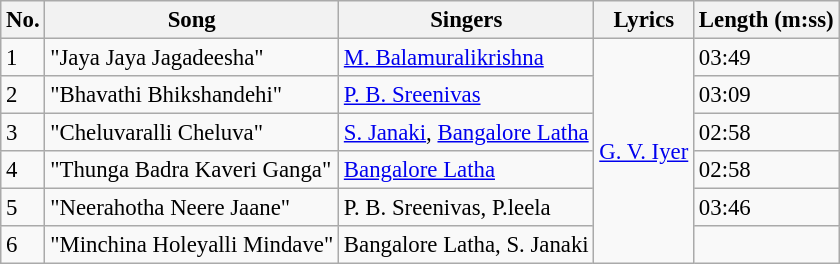<table class="wikitable" style="font-size:95%;">
<tr>
<th>No.</th>
<th>Song</th>
<th>Singers</th>
<th>Lyrics</th>
<th>Length (m:ss)</th>
</tr>
<tr>
<td>1</td>
<td>"Jaya Jaya Jagadeesha"</td>
<td><a href='#'>M. Balamuralikrishna</a></td>
<td rowspan=6><a href='#'>G. V. Iyer</a></td>
<td>03:49</td>
</tr>
<tr>
<td>2</td>
<td>"Bhavathi Bhikshandehi"</td>
<td><a href='#'>P. B. Sreenivas</a></td>
<td>03:09</td>
</tr>
<tr>
<td>3</td>
<td>"Cheluvaralli Cheluva"</td>
<td><a href='#'>S. Janaki</a>, <a href='#'>Bangalore Latha</a></td>
<td>02:58</td>
</tr>
<tr>
<td>4</td>
<td>"Thunga Badra Kaveri Ganga"</td>
<td><a href='#'>Bangalore Latha</a></td>
<td>02:58</td>
</tr>
<tr>
<td>5</td>
<td>"Neerahotha Neere Jaane"</td>
<td>P. B. Sreenivas, P.leela</td>
<td>03:46</td>
</tr>
<tr>
<td>6</td>
<td>"Minchina Holeyalli Mindave"</td>
<td>Bangalore Latha, S. Janaki</td>
<td></td>
</tr>
</table>
